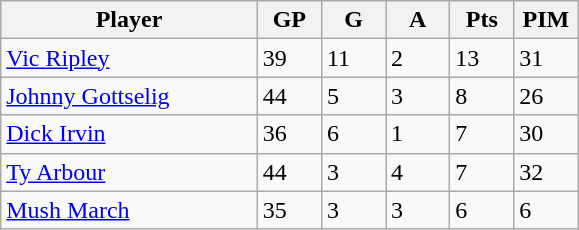<table class="wikitable">
<tr>
<th bgcolor="#DDDDFF" width="40%">Player</th>
<th bgcolor="#DDDDFF" width="10%">GP</th>
<th bgcolor="#DDDDFF" width="10%">G</th>
<th bgcolor="#DDDDFF" width="10%">A</th>
<th bgcolor="#DDDDFF" width="10%">Pts</th>
<th bgcolor="#DDDDFF" width="10%">PIM</th>
</tr>
<tr>
<td><a href='#'>Vic Ripley</a></td>
<td>39</td>
<td>11</td>
<td>2</td>
<td>13</td>
<td>31</td>
</tr>
<tr>
<td><a href='#'>Johnny Gottselig</a></td>
<td>44</td>
<td>5</td>
<td>3</td>
<td>8</td>
<td>26</td>
</tr>
<tr>
<td><a href='#'>Dick Irvin</a></td>
<td>36</td>
<td>6</td>
<td>1</td>
<td>7</td>
<td>30</td>
</tr>
<tr>
<td><a href='#'>Ty Arbour</a></td>
<td>44</td>
<td>3</td>
<td>4</td>
<td>7</td>
<td>32</td>
</tr>
<tr>
<td><a href='#'>Mush March</a></td>
<td>35</td>
<td>3</td>
<td>3</td>
<td>6</td>
<td>6</td>
</tr>
</table>
